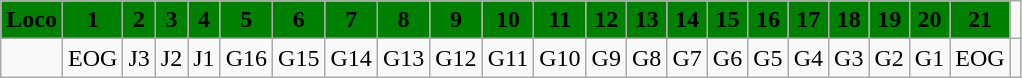<table class="wikitable plainrowheaders unsortable" style="text-align:center">
<tr>
<th scope="col" rowspan="1" style="background:green;">Loco</th>
<th scope="col" rowspan="1" style="background:green;">1</th>
<th scope="col" rowspan="1" style="background:green;">2</th>
<th scope="col" rowspan="1" style="background:green;">3</th>
<th scope="col" rowspan="1" style="background:green;">4</th>
<th scope="col" rowspan="1" style="background:green;">5</th>
<th scope="col" rowspan="1" style="background:green;">6</th>
<th scope="col" rowspan="1" style="background:green;">7</th>
<th scope="col" rowspan="1" style="background:green;">8</th>
<th scope="col" rowspan="1" style="background:green;">9</th>
<th scope="col" rowspan="1" style="background:green;">10</th>
<th scope="col" rowspan="1" style="background:green;">11</th>
<th scope="col" rowspan="1" style="background:green;">12</th>
<th scope="col" rowspan="1" style="background:green;">13</th>
<th scope="col" rowspan="1" style="background:green;">14</th>
<th scope="col" rowspan="1" style="background:green;">15</th>
<th scope="col" rowspan="1" style="background:green;">16</th>
<th scope="col" rowspan="1" style="background:green;">17</th>
<th scope="col" rowspan="1" style="background:green;">18</th>
<th scope="col" rowspan="1" style="background:green;">19</th>
<th scope="col" rowspan="1" style="background:green;">20</th>
<th scope="col" rowspan="1" style="background:green;">21</th>
</tr>
<tr>
<td></td>
<td>EOG</td>
<td>J3</td>
<td>J2</td>
<td>J1</td>
<td>G16</td>
<td>G15</td>
<td>G14</td>
<td>G13</td>
<td>G12</td>
<td>G11</td>
<td>G10</td>
<td>G9</td>
<td>G8</td>
<td>G7</td>
<td>G6</td>
<td>G5</td>
<td>G4</td>
<td>G3</td>
<td>G2</td>
<td>G1</td>
<td>EOG</td>
<td></td>
</tr>
</table>
